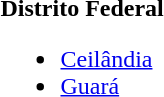<table>
<tr>
<td><strong>Distrito Federal</strong><br><ul><li><a href='#'>Ceilândia</a></li><li><a href='#'>Guará</a></li></ul></td>
</tr>
</table>
